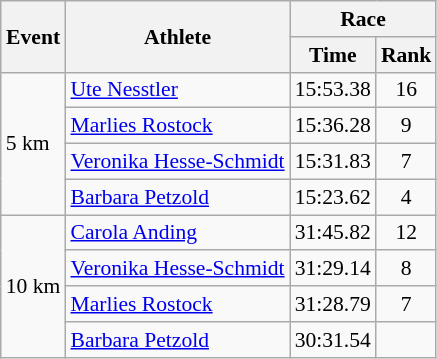<table class="wikitable" style="font-size:90%;">
<tr>
<th rowspan=2>Event</th>
<th rowspan=2>Athlete</th>
<th colspan=2>Race</th>
</tr>
<tr>
<th>Time</th>
<th>Rank</th>
</tr>
<tr>
<td rowspan=4>5 km</td>
<td><a href='#'>Ute Nesstler</a></td>
<td align=center>15:53.38</td>
<td align=center>16</td>
</tr>
<tr>
<td><a href='#'>Marlies Rostock</a></td>
<td align=center>15:36.28</td>
<td align=center>9</td>
</tr>
<tr>
<td><a href='#'>Veronika Hesse-Schmidt</a></td>
<td align=center>15:31.83</td>
<td align=center>7</td>
</tr>
<tr>
<td><a href='#'>Barbara Petzold</a></td>
<td align=center>15:23.62</td>
<td align=center>4</td>
</tr>
<tr>
<td rowspan=4>10 km</td>
<td><a href='#'>Carola Anding</a></td>
<td align=center>31:45.82</td>
<td align=center>12</td>
</tr>
<tr>
<td><a href='#'>Veronika Hesse-Schmidt</a></td>
<td align=center>31:29.14</td>
<td align=center>8</td>
</tr>
<tr>
<td><a href='#'>Marlies Rostock</a></td>
<td align=center>31:28.79</td>
<td align=center>7</td>
</tr>
<tr>
<td><a href='#'>Barbara Petzold</a></td>
<td align=center>30:31.54</td>
<td align=center></td>
</tr>
</table>
